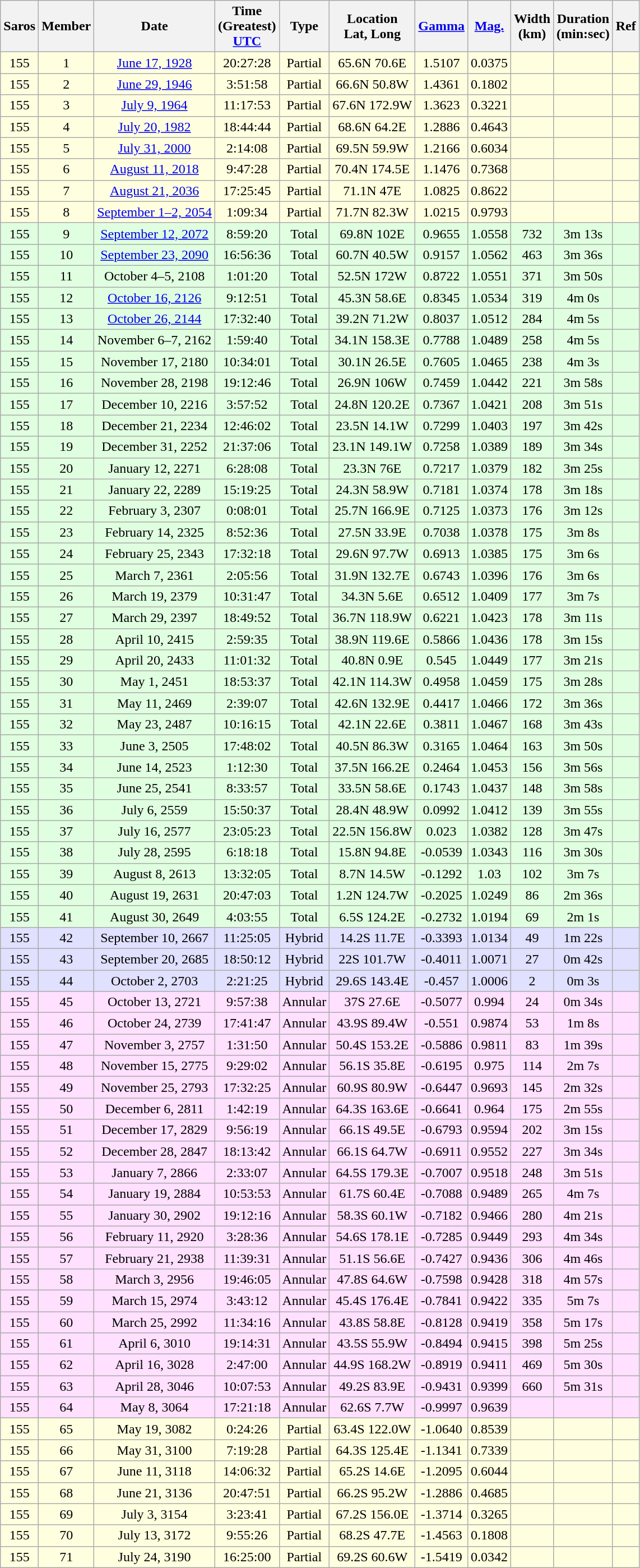<table class=wikitable>
<tr align=center>
<th>Saros</th>
<th>Member</th>
<th>Date</th>
<th>Time<br>(Greatest)<br><a href='#'>UTC</a></th>
<th>Type</th>
<th>Location<br>Lat, Long</th>
<th><a href='#'>Gamma</a></th>
<th><a href='#'>Mag.</a></th>
<th>Width<br>(km)</th>
<th>Duration<br>(min:sec)</th>
<th>Ref</th>
</tr>
<tr align=center bgcolor=#ffffe0>
<td>155</td>
<td>1</td>
<td><a href='#'>June 17, 1928</a></td>
<td>20:27:28</td>
<td>Partial</td>
<td>65.6N 70.6E</td>
<td>1.5107</td>
<td>0.0375</td>
<td></td>
<td></td>
<td></td>
</tr>
<tr align=center bgcolor=#ffffe0>
<td>155</td>
<td>2</td>
<td><a href='#'>June 29, 1946</a></td>
<td>3:51:58</td>
<td>Partial</td>
<td>66.6N 50.8W</td>
<td>1.4361</td>
<td>0.1802</td>
<td></td>
<td></td>
<td></td>
</tr>
<tr align=center bgcolor=#ffffe0>
<td>155</td>
<td>3</td>
<td><a href='#'>July 9, 1964</a></td>
<td>11:17:53</td>
<td>Partial</td>
<td>67.6N 172.9W</td>
<td>1.3623</td>
<td>0.3221</td>
<td></td>
<td></td>
<td></td>
</tr>
<tr align=center bgcolor=#ffffe0>
<td>155</td>
<td>4</td>
<td><a href='#'>July 20, 1982</a></td>
<td>18:44:44</td>
<td>Partial</td>
<td>68.6N 64.2E</td>
<td>1.2886</td>
<td>0.4643</td>
<td></td>
<td></td>
<td></td>
</tr>
<tr align=center bgcolor=#ffffe0>
<td>155</td>
<td>5</td>
<td><a href='#'>July 31, 2000</a></td>
<td>2:14:08</td>
<td>Partial</td>
<td>69.5N 59.9W</td>
<td>1.2166</td>
<td>0.6034</td>
<td></td>
<td></td>
<td></td>
</tr>
<tr align=center bgcolor=#ffffe0>
<td>155</td>
<td>6</td>
<td><a href='#'>August 11, 2018</a></td>
<td>9:47:28</td>
<td>Partial</td>
<td>70.4N 174.5E</td>
<td>1.1476</td>
<td>0.7368</td>
<td></td>
<td></td>
<td></td>
</tr>
<tr align=center bgcolor=#ffffe0>
<td>155</td>
<td>7</td>
<td><a href='#'>August 21, 2036</a></td>
<td>17:25:45</td>
<td>Partial</td>
<td>71.1N 47E</td>
<td>1.0825</td>
<td>0.8622</td>
<td></td>
<td></td>
<td></td>
</tr>
<tr align=center bgcolor=#ffffe0>
<td>155</td>
<td>8</td>
<td><a href='#'>September 1–2, 2054</a></td>
<td>1:09:34</td>
<td>Partial</td>
<td>71.7N 82.3W</td>
<td>1.0215</td>
<td>0.9793</td>
<td></td>
<td></td>
<td></td>
</tr>
<tr align=center bgcolor=#e0ffe0>
<td>155</td>
<td>9</td>
<td><a href='#'>September 12, 2072</a></td>
<td>8:59:20</td>
<td>Total</td>
<td>69.8N 102E</td>
<td>0.9655</td>
<td>1.0558</td>
<td>732</td>
<td>3m 13s</td>
<td></td>
</tr>
<tr align=center bgcolor=#e0ffe0>
<td>155</td>
<td>10</td>
<td><a href='#'>September 23, 2090</a></td>
<td>16:56:36</td>
<td>Total</td>
<td>60.7N 40.5W</td>
<td>0.9157</td>
<td>1.0562</td>
<td>463</td>
<td>3m 36s</td>
<td></td>
</tr>
<tr align=center bgcolor=#e0ffe0>
<td>155</td>
<td>11</td>
<td>October 4–5, 2108</td>
<td>1:01:20</td>
<td>Total</td>
<td>52.5N 172W</td>
<td>0.8722</td>
<td>1.0551</td>
<td>371</td>
<td>3m 50s</td>
<td></td>
</tr>
<tr align=center bgcolor=#e0ffe0>
<td>155</td>
<td>12</td>
<td><a href='#'>October 16, 2126</a></td>
<td>9:12:51</td>
<td>Total</td>
<td>45.3N 58.6E</td>
<td>0.8345</td>
<td>1.0534</td>
<td>319</td>
<td>4m 0s</td>
<td></td>
</tr>
<tr align=center bgcolor=#e0ffe0>
<td>155</td>
<td>13</td>
<td><a href='#'>October 26, 2144</a></td>
<td>17:32:40</td>
<td>Total</td>
<td>39.2N 71.2W</td>
<td>0.8037</td>
<td>1.0512</td>
<td>284</td>
<td>4m 5s</td>
<td></td>
</tr>
<tr align=center bgcolor=#e0ffe0>
<td>155</td>
<td>14</td>
<td>November 6–7, 2162</td>
<td>1:59:40</td>
<td>Total</td>
<td>34.1N 158.3E</td>
<td>0.7788</td>
<td>1.0489</td>
<td>258</td>
<td>4m 5s</td>
<td></td>
</tr>
<tr align=center bgcolor=#e0ffe0>
<td>155</td>
<td>15</td>
<td>November 17, 2180</td>
<td>10:34:01</td>
<td>Total</td>
<td>30.1N 26.5E</td>
<td>0.7605</td>
<td>1.0465</td>
<td>238</td>
<td>4m 3s</td>
<td></td>
</tr>
<tr align=center bgcolor=#e0ffe0>
<td>155</td>
<td>16</td>
<td>November 28, 2198</td>
<td>19:12:46</td>
<td>Total</td>
<td>26.9N 106W</td>
<td>0.7459</td>
<td>1.0442</td>
<td>221</td>
<td>3m 58s</td>
<td></td>
</tr>
<tr align=center bgcolor=#e0ffe0>
<td>155</td>
<td>17</td>
<td>December 10, 2216</td>
<td>3:57:52</td>
<td>Total</td>
<td>24.8N 120.2E</td>
<td>0.7367</td>
<td>1.0421</td>
<td>208</td>
<td>3m 51s</td>
<td></td>
</tr>
<tr align=center bgcolor=#e0ffe0>
<td>155</td>
<td>18</td>
<td>December 21, 2234</td>
<td>12:46:02</td>
<td>Total</td>
<td>23.5N 14.1W</td>
<td>0.7299</td>
<td>1.0403</td>
<td>197</td>
<td>3m 42s</td>
<td></td>
</tr>
<tr align=center bgcolor=#e0ffe0>
<td>155</td>
<td>19</td>
<td>December 31, 2252</td>
<td>21:37:06</td>
<td>Total</td>
<td>23.1N 149.1W</td>
<td>0.7258</td>
<td>1.0389</td>
<td>189</td>
<td>3m 34s</td>
<td></td>
</tr>
<tr align=center bgcolor=#e0ffe0>
<td>155</td>
<td>20</td>
<td>January 12, 2271</td>
<td>6:28:08</td>
<td>Total</td>
<td>23.3N 76E</td>
<td>0.7217</td>
<td>1.0379</td>
<td>182</td>
<td>3m 25s</td>
<td></td>
</tr>
<tr align=center bgcolor=#e0ffe0>
<td>155</td>
<td>21</td>
<td>January 22, 2289</td>
<td>15:19:25</td>
<td>Total</td>
<td>24.3N 58.9W</td>
<td>0.7181</td>
<td>1.0374</td>
<td>178</td>
<td>3m 18s</td>
<td></td>
</tr>
<tr align=center bgcolor=#e0ffe0>
<td>155</td>
<td>22</td>
<td>February 3, 2307</td>
<td>0:08:01</td>
<td>Total</td>
<td>25.7N 166.9E</td>
<td>0.7125</td>
<td>1.0373</td>
<td>176</td>
<td>3m 12s</td>
<td></td>
</tr>
<tr align=center bgcolor=#e0ffe0>
<td>155</td>
<td>23</td>
<td>February 14, 2325</td>
<td>8:52:36</td>
<td>Total</td>
<td>27.5N 33.9E</td>
<td>0.7038</td>
<td>1.0378</td>
<td>175</td>
<td>3m 8s</td>
<td></td>
</tr>
<tr align=center bgcolor=#e0ffe0>
<td>155</td>
<td>24</td>
<td>February 25, 2343</td>
<td>17:32:18</td>
<td>Total</td>
<td>29.6N 97.7W</td>
<td>0.6913</td>
<td>1.0385</td>
<td>175</td>
<td>3m 6s</td>
<td></td>
</tr>
<tr align=center bgcolor=#e0ffe0>
<td>155</td>
<td>25</td>
<td>March 7, 2361</td>
<td>2:05:56</td>
<td>Total</td>
<td>31.9N 132.7E</td>
<td>0.6743</td>
<td>1.0396</td>
<td>176</td>
<td>3m 6s</td>
<td></td>
</tr>
<tr align=center bgcolor=#e0ffe0>
<td>155</td>
<td>26</td>
<td>March 19, 2379</td>
<td>10:31:47</td>
<td>Total</td>
<td>34.3N 5.6E</td>
<td>0.6512</td>
<td>1.0409</td>
<td>177</td>
<td>3m 7s</td>
<td></td>
</tr>
<tr align=center bgcolor=#e0ffe0>
<td>155</td>
<td>27</td>
<td>March 29, 2397</td>
<td>18:49:52</td>
<td>Total</td>
<td>36.7N 118.9W</td>
<td>0.6221</td>
<td>1.0423</td>
<td>178</td>
<td>3m 11s</td>
<td></td>
</tr>
<tr align=center bgcolor=#e0ffe0>
<td>155</td>
<td>28</td>
<td>April 10, 2415</td>
<td>2:59:35</td>
<td>Total</td>
<td>38.9N 119.6E</td>
<td>0.5866</td>
<td>1.0436</td>
<td>178</td>
<td>3m 15s</td>
<td></td>
</tr>
<tr align=center bgcolor=#e0ffe0>
<td>155</td>
<td>29</td>
<td>April 20, 2433</td>
<td>11:01:32</td>
<td>Total</td>
<td>40.8N 0.9E</td>
<td>0.545</td>
<td>1.0449</td>
<td>177</td>
<td>3m 21s</td>
<td></td>
</tr>
<tr align=center bgcolor=#e0ffe0>
<td>155</td>
<td>30</td>
<td>May 1, 2451</td>
<td>18:53:37</td>
<td>Total</td>
<td>42.1N 114.3W</td>
<td>0.4958</td>
<td>1.0459</td>
<td>175</td>
<td>3m 28s</td>
<td></td>
</tr>
<tr align=center bgcolor=#e0ffe0>
<td>155</td>
<td>31</td>
<td>May 11, 2469</td>
<td>2:39:07</td>
<td>Total</td>
<td>42.6N 132.9E</td>
<td>0.4417</td>
<td>1.0466</td>
<td>172</td>
<td>3m 36s</td>
<td></td>
</tr>
<tr align=center bgcolor=#e0ffe0>
<td>155</td>
<td>32</td>
<td>May 23, 2487</td>
<td>10:16:15</td>
<td>Total</td>
<td>42.1N 22.6E</td>
<td>0.3811</td>
<td>1.0467</td>
<td>168</td>
<td>3m 43s</td>
<td></td>
</tr>
<tr align=center bgcolor=#e0ffe0>
<td>155</td>
<td>33</td>
<td>June 3, 2505</td>
<td>17:48:02</td>
<td>Total</td>
<td>40.5N 86.3W</td>
<td>0.3165</td>
<td>1.0464</td>
<td>163</td>
<td>3m 50s</td>
<td></td>
</tr>
<tr align=center bgcolor=#e0ffe0>
<td>155</td>
<td>34</td>
<td>June 14, 2523</td>
<td>1:12:30</td>
<td>Total</td>
<td>37.5N 166.2E</td>
<td>0.2464</td>
<td>1.0453</td>
<td>156</td>
<td>3m 56s</td>
<td></td>
</tr>
<tr align=center bgcolor=#e0ffe0>
<td>155</td>
<td>35</td>
<td>June 25, 2541</td>
<td>8:33:57</td>
<td>Total</td>
<td>33.5N 58.6E</td>
<td>0.1743</td>
<td>1.0437</td>
<td>148</td>
<td>3m 58s</td>
<td></td>
</tr>
<tr align=center bgcolor=#e0ffe0>
<td>155</td>
<td>36</td>
<td>July 6, 2559</td>
<td>15:50:37</td>
<td>Total</td>
<td>28.4N 48.9W</td>
<td>0.0992</td>
<td>1.0412</td>
<td>139</td>
<td>3m 55s</td>
<td></td>
</tr>
<tr align=center bgcolor=#e0ffe0>
<td>155</td>
<td>37</td>
<td>July 16, 2577</td>
<td>23:05:23</td>
<td>Total</td>
<td>22.5N 156.8W</td>
<td>0.023</td>
<td>1.0382</td>
<td>128</td>
<td>3m 47s</td>
<td></td>
</tr>
<tr align=center bgcolor=#e0ffe0>
<td>155</td>
<td>38</td>
<td>July 28, 2595</td>
<td>6:18:18</td>
<td>Total</td>
<td>15.8N 94.8E</td>
<td>-0.0539</td>
<td>1.0343</td>
<td>116</td>
<td>3m 30s</td>
<td></td>
</tr>
<tr align=center bgcolor=#e0ffe0>
<td>155</td>
<td>39</td>
<td>August 8, 2613</td>
<td>13:32:05</td>
<td>Total</td>
<td>8.7N 14.5W</td>
<td>-0.1292</td>
<td>1.03</td>
<td>102</td>
<td>3m 7s</td>
<td></td>
</tr>
<tr align=center bgcolor=#e0ffe0>
<td>155</td>
<td>40</td>
<td>August 19, 2631</td>
<td>20:47:03</td>
<td>Total</td>
<td>1.2N 124.7W</td>
<td>-0.2025</td>
<td>1.0249</td>
<td>86</td>
<td>2m 36s</td>
<td></td>
</tr>
<tr align=center bgcolor=#e0ffe0>
<td>155</td>
<td>41</td>
<td>August 30, 2649</td>
<td>4:03:55</td>
<td>Total</td>
<td>6.5S 124.2E</td>
<td>-0.2732</td>
<td>1.0194</td>
<td>69</td>
<td>2m 1s</td>
<td></td>
</tr>
<tr align=center bgcolor=#e0e0ff>
<td>155</td>
<td>42</td>
<td>September 10, 2667</td>
<td>11:25:05</td>
<td>Hybrid</td>
<td>14.2S 11.7E</td>
<td>-0.3393</td>
<td>1.0134</td>
<td>49</td>
<td>1m 22s</td>
<td></td>
</tr>
<tr align=center bgcolor=#e0e0ff>
<td>155</td>
<td>43</td>
<td>September 20, 2685</td>
<td>18:50:12</td>
<td>Hybrid</td>
<td>22S 101.7W</td>
<td>-0.4011</td>
<td>1.0071</td>
<td>27</td>
<td>0m 42s</td>
<td></td>
</tr>
<tr align=center bgcolor=#e0e0ff>
<td>155</td>
<td>44</td>
<td>October 2, 2703</td>
<td>2:21:25</td>
<td>Hybrid</td>
<td>29.6S 143.4E</td>
<td>-0.457</td>
<td>1.0006</td>
<td>2</td>
<td>0m 3s</td>
<td></td>
</tr>
<tr align=center bgcolor=#ffe0ff>
<td>155</td>
<td>45</td>
<td>October 13, 2721</td>
<td>9:57:38</td>
<td>Annular</td>
<td>37S 27.6E</td>
<td>-0.5077</td>
<td>0.994</td>
<td>24</td>
<td>0m 34s</td>
<td></td>
</tr>
<tr align=center bgcolor=#ffe0ff>
<td>155</td>
<td>46</td>
<td>October 24, 2739</td>
<td>17:41:47</td>
<td>Annular</td>
<td>43.9S 89.4W</td>
<td>-0.551</td>
<td>0.9874</td>
<td>53</td>
<td>1m 8s</td>
<td></td>
</tr>
<tr align=center bgcolor=#ffe0ff>
<td>155</td>
<td>47</td>
<td>November 3, 2757</td>
<td>1:31:50</td>
<td>Annular</td>
<td>50.4S 153.2E</td>
<td>-0.5886</td>
<td>0.9811</td>
<td>83</td>
<td>1m 39s</td>
<td></td>
</tr>
<tr align=center bgcolor=#ffe0ff>
<td>155</td>
<td>48</td>
<td>November 15, 2775</td>
<td>9:29:02</td>
<td>Annular</td>
<td>56.1S 35.8E</td>
<td>-0.6195</td>
<td>0.975</td>
<td>114</td>
<td>2m 7s</td>
<td></td>
</tr>
<tr align=center bgcolor=#ffe0ff>
<td>155</td>
<td>49</td>
<td>November 25, 2793</td>
<td>17:32:25</td>
<td>Annular</td>
<td>60.9S 80.9W</td>
<td>-0.6447</td>
<td>0.9693</td>
<td>145</td>
<td>2m 32s</td>
<td></td>
</tr>
<tr align=center bgcolor=#ffe0ff>
<td>155</td>
<td>50</td>
<td>December 6, 2811</td>
<td>1:42:19</td>
<td>Annular</td>
<td>64.3S 163.6E</td>
<td>-0.6641</td>
<td>0.964</td>
<td>175</td>
<td>2m 55s</td>
<td></td>
</tr>
<tr align=center bgcolor=#ffe0ff>
<td>155</td>
<td>51</td>
<td>December 17, 2829</td>
<td>9:56:19</td>
<td>Annular</td>
<td>66.1S 49.5E</td>
<td>-0.6793</td>
<td>0.9594</td>
<td>202</td>
<td>3m 15s</td>
<td></td>
</tr>
<tr align=center bgcolor=#ffe0ff>
<td>155</td>
<td>52</td>
<td>December 28, 2847</td>
<td>18:13:42</td>
<td>Annular</td>
<td>66.1S 64.7W</td>
<td>-0.6911</td>
<td>0.9552</td>
<td>227</td>
<td>3m 34s</td>
<td></td>
</tr>
<tr align=center bgcolor=#ffe0ff>
<td>155</td>
<td>53</td>
<td>January 7, 2866</td>
<td>2:33:07</td>
<td>Annular</td>
<td>64.5S 179.3E</td>
<td>-0.7007</td>
<td>0.9518</td>
<td>248</td>
<td>3m 51s</td>
<td></td>
</tr>
<tr align=center bgcolor=#ffe0ff>
<td>155</td>
<td>54</td>
<td>January 19, 2884</td>
<td>10:53:53</td>
<td>Annular</td>
<td>61.7S 60.4E</td>
<td>-0.7088</td>
<td>0.9489</td>
<td>265</td>
<td>4m 7s</td>
<td></td>
</tr>
<tr align=center bgcolor=#ffe0ff>
<td>155</td>
<td>55</td>
<td>January 30, 2902</td>
<td>19:12:16</td>
<td>Annular</td>
<td>58.3S 60.1W</td>
<td>-0.7182</td>
<td>0.9466</td>
<td>280</td>
<td>4m 21s</td>
<td></td>
</tr>
<tr align=center bgcolor=#ffe0ff>
<td>155</td>
<td>56</td>
<td>February 11, 2920</td>
<td>3:28:36</td>
<td>Annular</td>
<td>54.6S 178.1E</td>
<td>-0.7285</td>
<td>0.9449</td>
<td>293</td>
<td>4m 34s</td>
<td></td>
</tr>
<tr align=center bgcolor=#ffe0ff>
<td>155</td>
<td>57</td>
<td>February 21, 2938</td>
<td>11:39:31</td>
<td>Annular</td>
<td>51.1S 56.6E</td>
<td>-0.7427</td>
<td>0.9436</td>
<td>306</td>
<td>4m 46s</td>
<td></td>
</tr>
<tr align=center bgcolor=#ffe0ff>
<td>155</td>
<td>58</td>
<td>March 3, 2956</td>
<td>19:46:05</td>
<td>Annular</td>
<td>47.8S 64.6W</td>
<td>-0.7598</td>
<td>0.9428</td>
<td>318</td>
<td>4m 57s</td>
<td></td>
</tr>
<tr align=center bgcolor=#ffe0ff>
<td>155</td>
<td>59</td>
<td>March 15, 2974</td>
<td>3:43:12</td>
<td>Annular</td>
<td>45.4S 176.4E</td>
<td>-0.7841</td>
<td>0.9422</td>
<td>335</td>
<td>5m 7s</td>
<td></td>
</tr>
<tr align=center bgcolor=#ffe0ff>
<td>155</td>
<td>60</td>
<td>March 25, 2992</td>
<td>11:34:16</td>
<td>Annular</td>
<td>43.8S 58.8E</td>
<td>-0.8128</td>
<td>0.9419</td>
<td>358</td>
<td>5m 17s</td>
<td></td>
</tr>
<tr align=center bgcolor=#ffe0ff>
<td>155</td>
<td>61</td>
<td>April 6, 3010</td>
<td>19:14:31</td>
<td>Annular</td>
<td>43.5S 55.9W</td>
<td>-0.8494</td>
<td>0.9415</td>
<td>398</td>
<td>5m 25s</td>
<td></td>
</tr>
<tr align=center bgcolor=#ffe0ff>
<td>155</td>
<td>62</td>
<td>April 16, 3028</td>
<td>2:47:00</td>
<td>Annular</td>
<td>44.9S 168.2W</td>
<td>-0.8919</td>
<td>0.9411</td>
<td>469</td>
<td>5m 30s</td>
<td></td>
</tr>
<tr align=center bgcolor=#ffe0ff>
<td>155</td>
<td>63</td>
<td>April 28, 3046</td>
<td>10:07:53</td>
<td>Annular</td>
<td>49.2S 83.9E</td>
<td>-0.9431</td>
<td>0.9399</td>
<td>660</td>
<td>5m 31s</td>
<td></td>
</tr>
<tr align=center bgcolor=#ffe0ff>
<td>155</td>
<td>64</td>
<td>May 8, 3064</td>
<td>17:21:18</td>
<td>Annular</td>
<td>62.6S 7.7W</td>
<td>-0.9997</td>
<td>0.9639</td>
<td></td>
<td></td>
<td></td>
</tr>
<tr align=center bgcolor=#ffffe0>
<td>155</td>
<td>65</td>
<td>May 19, 3082</td>
<td>0:24:26</td>
<td>Partial</td>
<td>63.4S 122.0W</td>
<td>-1.0640</td>
<td>0.8539</td>
<td></td>
<td></td>
<td></td>
</tr>
<tr align=center bgcolor=#ffffe0>
<td>155</td>
<td>66</td>
<td>May 31, 3100</td>
<td>7:19:28</td>
<td>Partial</td>
<td>64.3S 125.4E</td>
<td>-1.1341</td>
<td>0.7339</td>
<td></td>
<td></td>
<td></td>
</tr>
<tr align=center bgcolor=#ffffe0>
<td>155</td>
<td>67</td>
<td>June 11, 3118</td>
<td>14:06:32</td>
<td>Partial</td>
<td>65.2S 14.6E</td>
<td>-1.2095</td>
<td>0.6044</td>
<td></td>
<td></td>
<td></td>
</tr>
<tr align=center bgcolor=#ffffe0>
<td>155</td>
<td>68</td>
<td>June 21, 3136</td>
<td>20:47:51</td>
<td>Partial</td>
<td>66.2S 95.2W</td>
<td>-1.2886</td>
<td>0.4685</td>
<td></td>
<td></td>
<td></td>
</tr>
<tr align=center bgcolor=#ffffe0>
<td>155</td>
<td>69</td>
<td>July 3, 3154</td>
<td>3:23:41</td>
<td>Partial</td>
<td>67.2S 156.0E</td>
<td>-1.3714</td>
<td>0.3265</td>
<td></td>
<td></td>
<td></td>
</tr>
<tr align=center bgcolor=#ffffe0>
<td>155</td>
<td>70</td>
<td>July 13, 3172</td>
<td>9:55:26</td>
<td>Partial</td>
<td>68.2S 47.7E</td>
<td>-1.4563</td>
<td>0.1808</td>
<td></td>
<td></td>
<td></td>
</tr>
<tr align=center bgcolor=#ffffe0>
<td>155</td>
<td>71</td>
<td>July 24, 3190</td>
<td>16:25:00</td>
<td>Partial</td>
<td>69.2S 60.6W</td>
<td>-1.5419</td>
<td>0.0342</td>
<td></td>
<td></td>
<td></td>
</tr>
</table>
